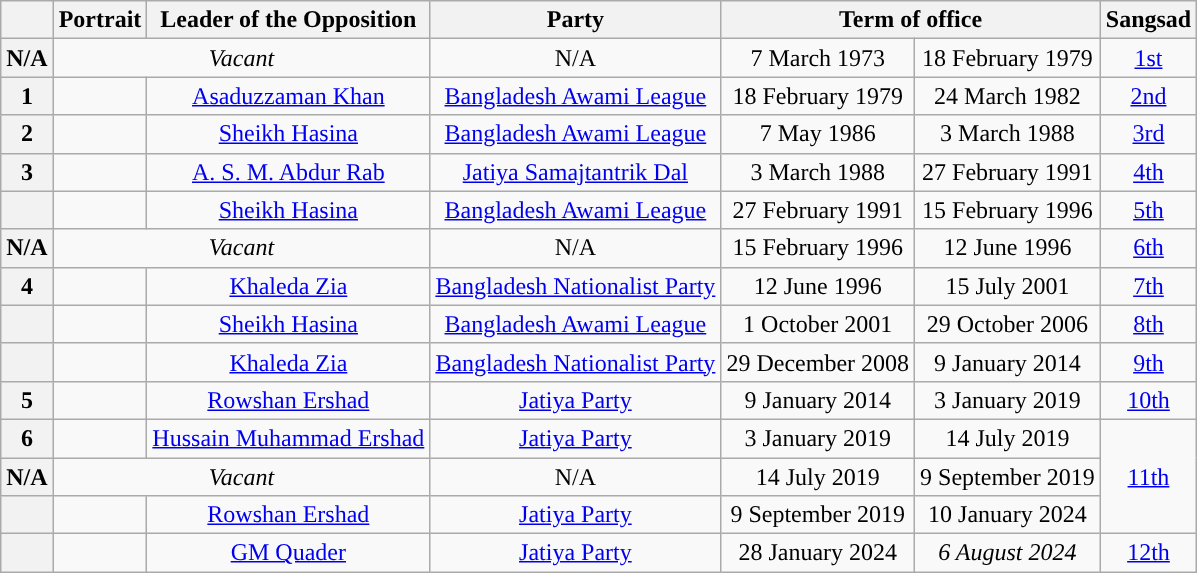<table class="wikitable" style="text-align:center">
<tr>
<th></th>
<th>Portrait</th>
<th>Leader of the Opposition</th>
<th>Party</th>
<th colspan=2>Term of office</th>
<th>Sangsad</th>
</tr>
<tr>
<th style="background:; color:;">N/A</th>
<td colspan=2><em>Vacant</em></td>
<td>N/A</td>
<td>7 March 1973</td>
<td>18 February 1979</td>
<td><a href='#'>1st</a></td>
</tr>
<tr>
<th style="background:">1</th>
<td></td>
<td><a href='#'>Asaduzzaman Khan</a></td>
<td><a href='#'>Bangladesh Awami League</a></td>
<td>18 February 1979</td>
<td>24 March 1982</td>
<td><a href='#'>2nd</a></td>
</tr>
<tr>
<th style="background:">2</th>
<td></td>
<td><a href='#'>Sheikh Hasina</a></td>
<td><a href='#'>Bangladesh Awami League</a></td>
<td>7 May 1986</td>
<td>3 March 1988</td>
<td><a href='#'>3rd</a></td>
</tr>
<tr>
<th style="background:">3</th>
<td></td>
<td><a href='#'>A. S. M. Abdur Rab</a></td>
<td><a href='#'>Jatiya Samajtantrik Dal</a></td>
<td>3 March 1988</td>
<td>27 February 1991</td>
<td><a href='#'>4th</a></td>
</tr>
<tr>
<th style="background:"></th>
<td></td>
<td><a href='#'>Sheikh Hasina</a></td>
<td><a href='#'>Bangladesh Awami League</a></td>
<td>27 February 1991</td>
<td>15 February 1996</td>
<td><a href='#'>5th</a></td>
</tr>
<tr>
<th style="background:; color:;">N/A</th>
<td colspan=2><em>Vacant</em></td>
<td>N/A</td>
<td>15 February 1996</td>
<td>12 June 1996</td>
<td><a href='#'>6th</a></td>
</tr>
<tr>
<th style="background:">4</th>
<td></td>
<td><a href='#'>Khaleda Zia</a></td>
<td><a href='#'>Bangladesh Nationalist Party</a></td>
<td>12 June 1996</td>
<td>15 July 2001</td>
<td><a href='#'>7th</a></td>
</tr>
<tr>
<th style="background:"></th>
<td></td>
<td><a href='#'>Sheikh Hasina</a></td>
<td><a href='#'>Bangladesh Awami League</a></td>
<td>1 October 2001</td>
<td>29 October 2006</td>
<td><a href='#'>8th</a></td>
</tr>
<tr>
<th style="background:"></th>
<td></td>
<td><a href='#'>Khaleda Zia</a></td>
<td><a href='#'>Bangladesh Nationalist Party</a></td>
<td>29 December 2008</td>
<td>9 January 2014</td>
<td><a href='#'>9th</a></td>
</tr>
<tr>
<th style="background:">5</th>
<td></td>
<td><a href='#'>Rowshan Ershad</a></td>
<td><a href='#'>Jatiya Party</a></td>
<td>9 January 2014</td>
<td>3 January 2019</td>
<td><a href='#'>10th</a></td>
</tr>
<tr>
<th style="background:">6</th>
<td></td>
<td><a href='#'>Hussain Muhammad Ershad</a></td>
<td><a href='#'>Jatiya Party</a></td>
<td>3 January 2019</td>
<td>14 July 2019</td>
<td rowspan=3><a href='#'>11th</a></td>
</tr>
<tr>
<th style="background:; color:;">N/A</th>
<td colspan=2><em>Vacant</em></td>
<td>N/A</td>
<td>14 July 2019</td>
<td>9 September 2019</td>
</tr>
<tr>
<th style="background:"></th>
<td></td>
<td><a href='#'>Rowshan Ershad</a></td>
<td><a href='#'>Jatiya Party</a></td>
<td>9 September 2019</td>
<td>10 January 2024</td>
</tr>
<tr>
<th style="background:"></th>
<td></td>
<td><a href='#'>GM Quader</a></td>
<td><a href='#'>Jatiya Party</a></td>
<td>28 January 2024</td>
<td><em>6 August 2024</em></td>
<td><a href='#'>12th</a></td>
</tr>
</table>
